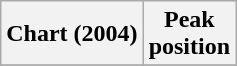<table class="wikitable plainrowheaders" style="text-align:center">
<tr>
<th scope="col">Chart (2004)</th>
<th scope="col">Peak<br>position</th>
</tr>
<tr>
</tr>
</table>
